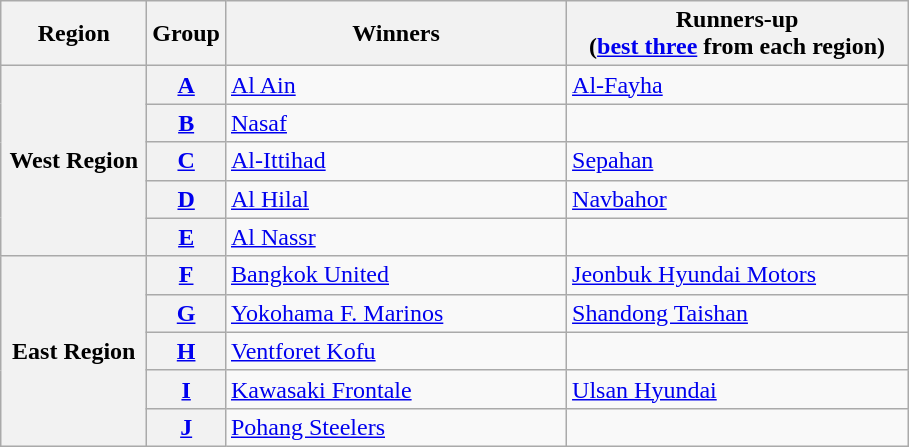<table class="wikitable">
<tr>
<th width=90>Region</th>
<th>Group</th>
<th width=220>Winners</th>
<th width=220>Runners-up<br>(<a href='#'>best three</a> from each region)</th>
</tr>
<tr>
<th rowspan=5>West Region</th>
<th><a href='#'>A</a></th>
<td> <a href='#'>Al Ain</a></td>
<td> <a href='#'>Al-Fayha</a></td>
</tr>
<tr>
<th><a href='#'>B</a></th>
<td> <a href='#'>Nasaf</a></td>
<td></td>
</tr>
<tr>
<th><a href='#'>C</a></th>
<td> <a href='#'>Al-Ittihad</a></td>
<td> <a href='#'>Sepahan</a></td>
</tr>
<tr>
<th><a href='#'>D</a></th>
<td> <a href='#'>Al Hilal</a></td>
<td> <a href='#'>Navbahor</a></td>
</tr>
<tr>
<th><a href='#'>E</a></th>
<td> <a href='#'>Al Nassr</a></td>
<td></td>
</tr>
<tr>
<th rowspan=5>East Region</th>
<th><a href='#'>F</a></th>
<td> <a href='#'>Bangkok United</a></td>
<td> <a href='#'>Jeonbuk Hyundai Motors</a></td>
</tr>
<tr>
<th><a href='#'>G</a></th>
<td> <a href='#'>Yokohama F. Marinos</a></td>
<td> <a href='#'>Shandong Taishan</a></td>
</tr>
<tr>
<th><a href='#'>H</a></th>
<td> <a href='#'>Ventforet Kofu</a></td>
<td></td>
</tr>
<tr>
<th><a href='#'>I</a></th>
<td> <a href='#'>Kawasaki Frontale</a></td>
<td> <a href='#'>Ulsan Hyundai</a></td>
</tr>
<tr>
<th><a href='#'>J</a></th>
<td> <a href='#'>Pohang Steelers</a></td>
<td></td>
</tr>
</table>
